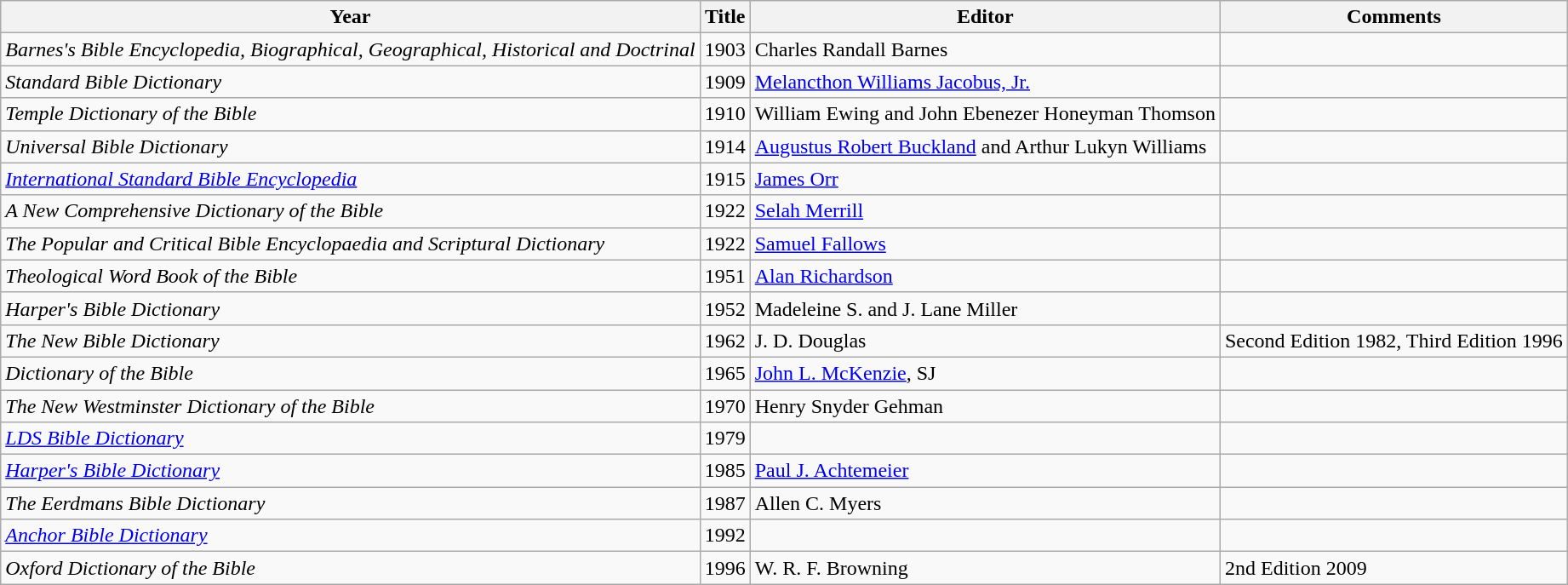<table class="wikitable">
<tr>
<th>Year</th>
<th>Title</th>
<th>Editor</th>
<th>Comments</th>
</tr>
<tr>
<td><em>Barnes's Bible Encyclopedia, Biographical, Geographical, Historical and Doctrinal</em></td>
<td>1903</td>
<td>Charles Randall Barnes</td>
<td></td>
</tr>
<tr>
<td><em>Standard Bible Dictionary</em></td>
<td>1909</td>
<td><a href='#'>Melancthon Williams Jacobus, Jr.</a></td>
<td></td>
</tr>
<tr>
<td><em>Temple Dictionary of the Bible</em></td>
<td>1910</td>
<td>William Ewing and John Ebenezer Honeyman Thomson</td>
<td></td>
</tr>
<tr>
<td><em>Universal Bible Dictionary</em></td>
<td>1914</td>
<td><a href='#'>Augustus Robert Buckland</a> and Arthur Lukyn Williams</td>
<td></td>
</tr>
<tr>
<td><em><a href='#'>International Standard Bible Encyclopedia</a></em></td>
<td>1915</td>
<td><a href='#'>James Orr</a></td>
<td></td>
</tr>
<tr>
<td><em>A New Comprehensive Dictionary of the Bible</em></td>
<td>1922</td>
<td><a href='#'>Selah Merrill</a></td>
<td></td>
</tr>
<tr>
<td><em>The Popular and Critical Bible Encyclopaedia and Scriptural Dictionary</em></td>
<td>1922</td>
<td><a href='#'>Samuel Fallows</a></td>
<td></td>
</tr>
<tr>
<td><em>Theological Word Book of the Bible</em></td>
<td>1951</td>
<td><a href='#'>Alan Richardson</a></td>
<td></td>
</tr>
<tr>
<td><em>Harper's Bible Dictionary</em></td>
<td>1952</td>
<td>Madeleine S. and J. Lane Miller</td>
<td></td>
</tr>
<tr>
<td><em>The New Bible Dictionary</em></td>
<td>1962</td>
<td>J. D. Douglas</td>
<td>Second Edition 1982, Third Edition 1996</td>
</tr>
<tr>
<td><em>Dictionary of the Bible</em></td>
<td>1965</td>
<td><a href='#'>John L. McKenzie</a>, SJ</td>
<td></td>
</tr>
<tr>
<td><em>The New Westminster Dictionary of the Bible</em></td>
<td>1970</td>
<td>Henry Snyder Gehman</td>
<td></td>
</tr>
<tr>
<td><em><a href='#'>LDS Bible Dictionary</a></em></td>
<td>1979</td>
<td></td>
<td></td>
</tr>
<tr>
<td><em><a href='#'>Harper's Bible Dictionary</a></em></td>
<td>1985</td>
<td><a href='#'>Paul J. Achtemeier</a></td>
<td></td>
</tr>
<tr>
<td><em>The Eerdmans Bible Dictionary</em></td>
<td>1987</td>
<td>Allen C. Myers</td>
<td></td>
</tr>
<tr>
<td><em><a href='#'>Anchor Bible Dictionary</a></em></td>
<td>1992</td>
<td></td>
<td></td>
</tr>
<tr>
<td><em>Oxford Dictionary of the Bible</em></td>
<td>1996</td>
<td>W. R. F. Browning</td>
<td>2nd Edition 2009</td>
</tr>
</table>
